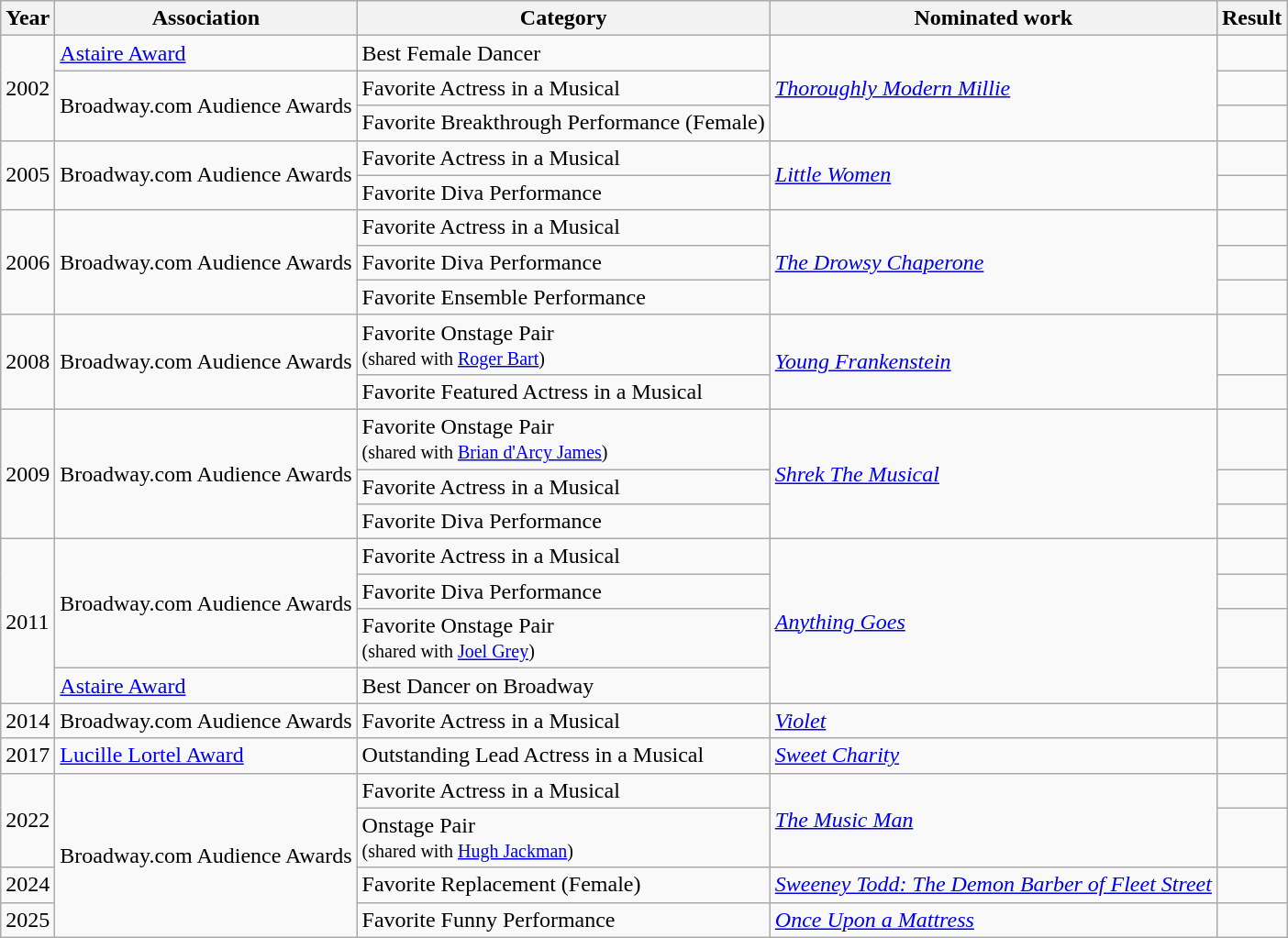<table class="wikitable">
<tr>
<th>Year</th>
<th>Association</th>
<th>Category</th>
<th>Nominated work</th>
<th>Result</th>
</tr>
<tr>
<td rowspan="3" style="text-align:center;">2002</td>
<td><a href='#'>Astaire Award</a></td>
<td>Best Female Dancer</td>
<td rowspan="3"><em><a href='#'>Thoroughly Modern Millie</a></em></td>
<td></td>
</tr>
<tr>
<td rowspan="2">Broadway.com Audience Awards</td>
<td>Favorite Actress in a Musical</td>
<td></td>
</tr>
<tr>
<td>Favorite Breakthrough Performance (Female)</td>
<td></td>
</tr>
<tr>
<td rowspan="2" style="text-align:center;">2005</td>
<td rowspan="2">Broadway.com Audience Awards</td>
<td>Favorite Actress in a Musical</td>
<td rowspan="2"><em><a href='#'>Little Women</a></em></td>
<td></td>
</tr>
<tr>
<td>Favorite Diva Performance</td>
<td></td>
</tr>
<tr>
<td rowspan="3">2006</td>
<td rowspan="3">Broadway.com Audience Awards</td>
<td>Favorite Actress in a Musical</td>
<td rowspan="3"><em><a href='#'>The Drowsy Chaperone</a></em></td>
<td></td>
</tr>
<tr>
<td>Favorite Diva Performance</td>
<td></td>
</tr>
<tr>
<td>Favorite Ensemble Performance</td>
<td></td>
</tr>
<tr>
<td rowspan="2">2008</td>
<td rowspan="2">Broadway.com Audience Awards</td>
<td>Favorite Onstage Pair<small><br>(shared with <a href='#'>Roger Bart</a>)</small></td>
<td rowspan="2"><em><a href='#'>Young Frankenstein</a></em></td>
<td></td>
</tr>
<tr>
<td>Favorite Featured Actress in a Musical</td>
<td></td>
</tr>
<tr>
<td rowspan="3">2009</td>
<td rowspan="3">Broadway.com Audience Awards</td>
<td>Favorite Onstage Pair<small><br>(shared with <a href='#'>Brian d'Arcy James</a>)</small></td>
<td rowspan="3"><em><a href='#'>Shrek The Musical</a></em></td>
<td></td>
</tr>
<tr>
<td>Favorite Actress in a Musical</td>
<td></td>
</tr>
<tr>
<td>Favorite Diva Performance</td>
<td></td>
</tr>
<tr>
<td rowspan="4">2011</td>
<td rowspan="3">Broadway.com Audience Awards</td>
<td>Favorite Actress in a Musical</td>
<td rowspan="4"><em><a href='#'>Anything Goes</a></em></td>
<td></td>
</tr>
<tr>
<td>Favorite Diva Performance</td>
<td></td>
</tr>
<tr>
<td>Favorite Onstage Pair<small><br>(shared with <a href='#'>Joel Grey</a>)</small></td>
<td></td>
</tr>
<tr>
<td><a href='#'>Astaire Award</a></td>
<td>Best Dancer on Broadway</td>
<td></td>
</tr>
<tr>
<td>2014</td>
<td>Broadway.com Audience Awards</td>
<td>Favorite Actress in a Musical</td>
<td><em><a href='#'>Violet</a></em></td>
<td></td>
</tr>
<tr>
<td>2017</td>
<td><a href='#'>Lucille Lortel Award</a></td>
<td>Outstanding Lead Actress in a Musical</td>
<td><em><a href='#'>Sweet Charity</a></em></td>
<td></td>
</tr>
<tr>
<td rowspan="2">2022</td>
<td rowspan="4">Broadway.com Audience Awards</td>
<td>Favorite Actress in a Musical</td>
<td rowspan="2"><em><a href='#'>The Music Man</a></em></td>
<td></td>
</tr>
<tr>
<td>Onstage Pair<small><br>(shared with <a href='#'>Hugh Jackman</a>)</small></td>
<td></td>
</tr>
<tr>
<td>2024</td>
<td>Favorite Replacement (Female)</td>
<td><em><a href='#'>Sweeney Todd: The Demon Barber of Fleet Street</a></em></td>
<td></td>
</tr>
<tr>
<td>2025</td>
<td>Favorite Funny Performance</td>
<td><em><a href='#'>Once Upon a Mattress</a></em></td>
<td></td>
</tr>
</table>
